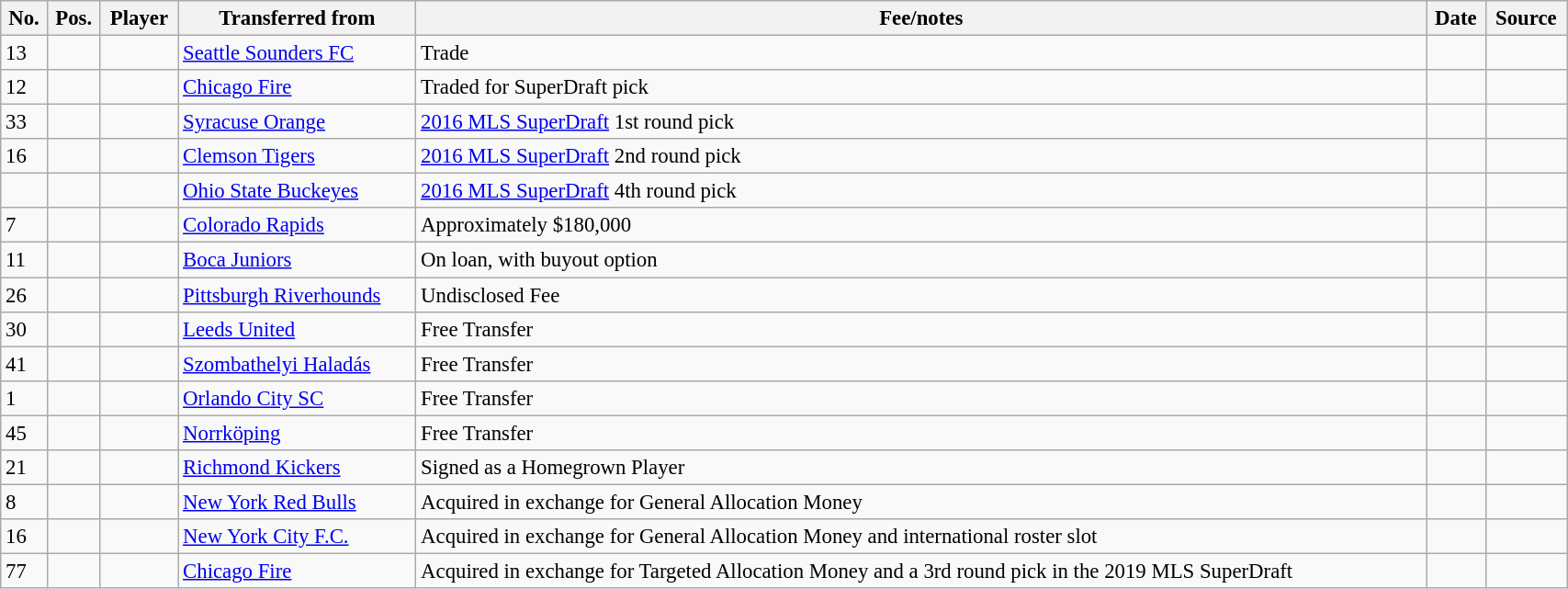<table class="wikitable sortable" style="width:90%; text-align:center; font-size:95%; text-align:left;">
<tr>
<th><strong>No.</strong></th>
<th><strong>Pos.</strong></th>
<th><strong>Player</strong></th>
<th><strong>Transferred from</strong></th>
<th><strong>Fee/notes</strong></th>
<th><strong>Date</strong></th>
<th><strong>Source</strong></th>
</tr>
<tr>
<td>13</td>
<td align=center></td>
<td></td>
<td> <a href='#'>Seattle Sounders FC</a></td>
<td>Trade</td>
<td></td>
<td></td>
</tr>
<tr>
<td>12</td>
<td align=center></td>
<td></td>
<td> <a href='#'>Chicago Fire</a></td>
<td>Traded for SuperDraft pick</td>
<td></td>
<td></td>
</tr>
<tr>
<td>33</td>
<td align=center></td>
<td></td>
<td> <a href='#'>Syracuse Orange</a></td>
<td><a href='#'>2016 MLS SuperDraft</a> 1st round pick</td>
<td></td>
<td></td>
</tr>
<tr>
<td>16</td>
<td align=center></td>
<td></td>
<td> <a href='#'>Clemson Tigers</a></td>
<td><a href='#'>2016 MLS SuperDraft</a> 2nd round pick</td>
<td></td>
<td></td>
</tr>
<tr>
<td></td>
<td align=center></td>
<td></td>
<td> <a href='#'>Ohio State Buckeyes</a></td>
<td><a href='#'>2016 MLS SuperDraft</a> 4th round pick</td>
<td></td>
<td></td>
</tr>
<tr>
<td>7</td>
<td align=center></td>
<td></td>
<td> <a href='#'>Colorado Rapids</a></td>
<td>Approximately $180,000</td>
<td></td>
<td></td>
</tr>
<tr>
<td>11</td>
<td align=center></td>
<td></td>
<td> <a href='#'>Boca Juniors</a></td>
<td>On loan, with buyout option</td>
<td></td>
<td></td>
</tr>
<tr>
<td>26</td>
<td align=center></td>
<td></td>
<td> <a href='#'>Pittsburgh Riverhounds</a></td>
<td>Undisclosed Fee</td>
<td></td>
<td></td>
</tr>
<tr>
<td>30</td>
<td align=center></td>
<td></td>
<td> <a href='#'>Leeds United</a></td>
<td>Free Transfer</td>
<td></td>
<td></td>
</tr>
<tr>
<td>41</td>
<td align=center></td>
<td></td>
<td> <a href='#'>Szombathelyi Haladás</a></td>
<td>Free Transfer</td>
<td></td>
<td></td>
</tr>
<tr>
<td>1</td>
<td align=center></td>
<td></td>
<td> <a href='#'>Orlando City SC</a></td>
<td>Free Transfer</td>
<td></td>
<td></td>
</tr>
<tr>
<td>45</td>
<td align=center></td>
<td></td>
<td> <a href='#'>Norrköping</a></td>
<td>Free Transfer</td>
<td></td>
<td></td>
</tr>
<tr>
<td>21</td>
<td align=center></td>
<td></td>
<td> <a href='#'>Richmond Kickers</a></td>
<td>Signed as a Homegrown Player</td>
<td></td>
<td></td>
</tr>
<tr>
<td>8</td>
<td align=center></td>
<td></td>
<td> <a href='#'>New York Red Bulls</a></td>
<td>Acquired in exchange for General Allocation Money</td>
<td></td>
<td></td>
</tr>
<tr>
<td>16</td>
<td align=center></td>
<td></td>
<td> <a href='#'>New York City F.C.</a></td>
<td>Acquired in exchange for General Allocation Money and international roster slot</td>
<td></td>
<td></td>
</tr>
<tr>
<td>77</td>
<td align=center></td>
<td></td>
<td> <a href='#'>Chicago Fire</a></td>
<td>Acquired in exchange for Targeted Allocation Money and a 3rd round pick in the 2019 MLS SuperDraft</td>
<td></td>
<td></td>
</tr>
</table>
